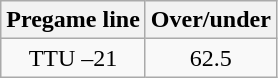<table class="wikitable">
<tr align="center">
<th style=>Pregame line</th>
<th style=>Over/under</th>
</tr>
<tr align="center">
<td>TTU –21</td>
<td>62.5</td>
</tr>
</table>
